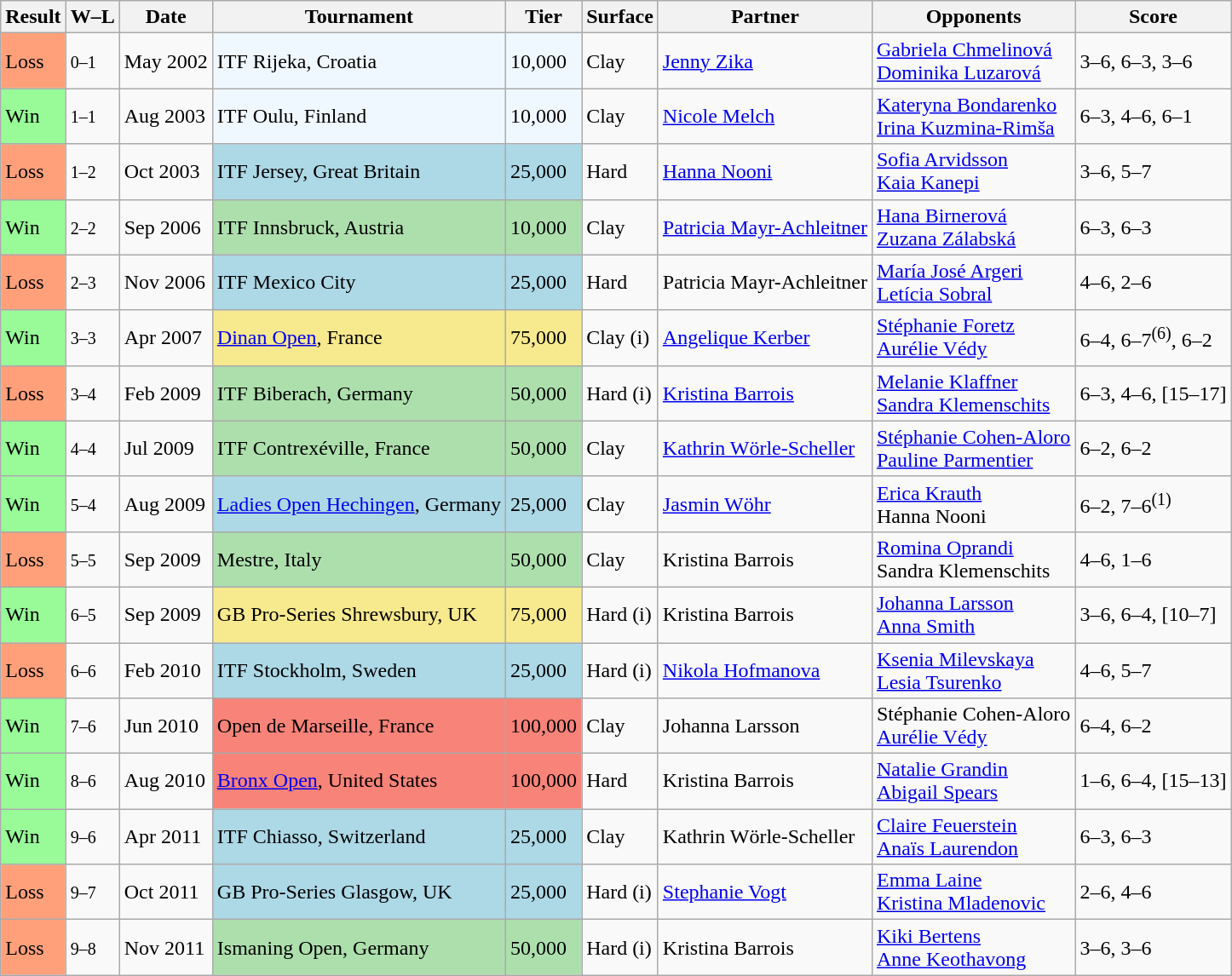<table class="wikitable sortable">
<tr>
<th>Result</th>
<th class=unsortable>W–L</th>
<th>Date</th>
<th>Tournament</th>
<th>Tier</th>
<th>Surface</th>
<th>Partner</th>
<th>Opponents</th>
<th class=unsortable>Score</th>
</tr>
<tr>
<td style="background:#ffa07a;">Loss</td>
<td><small>0–1</small></td>
<td>May 2002</td>
<td style="background:#f0f8ff;">ITF Rijeka, Croatia</td>
<td style="background:#f0f8ff;">10,000</td>
<td>Clay</td>
<td> <a href='#'>Jenny Zika</a></td>
<td> <a href='#'>Gabriela Chmelinová</a> <br>  <a href='#'>Dominika Luzarová</a></td>
<td>3–6, 6–3, 3–6</td>
</tr>
<tr>
<td bgcolor="98FB98">Win</td>
<td><small>1–1</small></td>
<td>Aug 2003</td>
<td style="background:#f0f8ff;">ITF Oulu, Finland</td>
<td style="background:#f0f8ff;">10,000</td>
<td>Clay</td>
<td> <a href='#'>Nicole Melch</a></td>
<td> <a href='#'>Kateryna Bondarenko</a> <br>  <a href='#'>Irina Kuzmina-Rimša</a></td>
<td>6–3, 4–6, 6–1</td>
</tr>
<tr>
<td bgcolor="FFA07A">Loss</td>
<td><small>1–2</small></td>
<td>Oct 2003</td>
<td style="background:lightblue;">ITF Jersey, Great Britain</td>
<td style="background:lightblue;">25,000</td>
<td>Hard</td>
<td> <a href='#'>Hanna Nooni</a></td>
<td> <a href='#'>Sofia Arvidsson</a> <br>  <a href='#'>Kaia Kanepi</a></td>
<td>3–6, 5–7</td>
</tr>
<tr>
<td bgcolor="98FB98">Win</td>
<td><small>2–2</small></td>
<td>Sep 2006</td>
<td style="background:#addfad;">ITF Innsbruck, Austria</td>
<td style="background:#addfad;">10,000</td>
<td>Clay</td>
<td> <a href='#'>Patricia Mayr-Achleitner</a></td>
<td> <a href='#'>Hana Birnerová</a> <br>  <a href='#'>Zuzana Zálabská</a></td>
<td>6–3, 6–3</td>
</tr>
<tr>
<td style="background:#ffa07a;">Loss</td>
<td><small>2–3</small></td>
<td>Nov 2006</td>
<td style="background:lightblue;">ITF Mexico City</td>
<td style="background:lightblue;">25,000</td>
<td>Hard</td>
<td> Patricia Mayr-Achleitner</td>
<td> <a href='#'>María José Argeri</a> <br>  <a href='#'>Letícia Sobral</a></td>
<td>4–6, 2–6</td>
</tr>
<tr>
<td bgcolor="98FB98">Win</td>
<td><small>3–3</small></td>
<td>Apr 2007</td>
<td style="background:#f7e98e;"><a href='#'>Dinan Open</a>, France</td>
<td style="background:#f7e98e;">75,000</td>
<td>Clay (i)</td>
<td> <a href='#'>Angelique Kerber</a></td>
<td> <a href='#'>Stéphanie Foretz</a> <br>  <a href='#'>Aurélie Védy</a></td>
<td>6–4, 6–7<sup>(6)</sup>, 6–2</td>
</tr>
<tr>
<td bgcolor="FFA07A">Loss</td>
<td><small>3–4</small></td>
<td>Feb 2009</td>
<td style="background:#addfad;">ITF Biberach, Germany</td>
<td style="background:#addfad;">50,000</td>
<td>Hard (i)</td>
<td> <a href='#'>Kristina Barrois</a></td>
<td> <a href='#'>Melanie Klaffner</a> <br>  <a href='#'>Sandra Klemenschits</a></td>
<td>6–3, 4–6, [15–17]</td>
</tr>
<tr>
<td style="background:#98fb98;">Win</td>
<td><small>4–4</small></td>
<td>Jul 2009</td>
<td style="background:#addfad;">ITF Contrexéville, France</td>
<td style="background:#addfad;">50,000</td>
<td>Clay</td>
<td> <a href='#'>Kathrin Wörle-Scheller</a></td>
<td> <a href='#'>Stéphanie Cohen-Aloro</a> <br>  <a href='#'>Pauline Parmentier</a></td>
<td>6–2, 6–2</td>
</tr>
<tr>
<td style="background:#98fb98;">Win</td>
<td><small>5–4</small></td>
<td>Aug 2009</td>
<td style="background:lightblue;"><a href='#'>Ladies Open Hechingen</a>, Germany</td>
<td style="background:lightblue;">25,000</td>
<td>Clay</td>
<td> <a href='#'>Jasmin Wöhr</a></td>
<td> <a href='#'>Erica Krauth</a> <br>  Hanna Nooni</td>
<td>6–2, 7–6<sup>(1)</sup></td>
</tr>
<tr>
<td bgcolor="FFA07A">Loss</td>
<td><small>5–5</small></td>
<td>Sep 2009</td>
<td style="background:#addfad;">Mestre, Italy</td>
<td style="background:#addfad;">50,000</td>
<td>Clay</td>
<td> Kristina Barrois</td>
<td> <a href='#'>Romina Oprandi</a> <br>  Sandra Klemenschits</td>
<td>4–6, 1–6</td>
</tr>
<tr>
<td bgcolor="98FB98">Win</td>
<td><small>6–5</small></td>
<td>Sep 2009</td>
<td style="background:#f7e98e;">GB Pro-Series Shrewsbury, UK</td>
<td style="background:#f7e98e;">75,000</td>
<td>Hard (i)</td>
<td> Kristina Barrois</td>
<td> <a href='#'>Johanna Larsson</a> <br>  <a href='#'>Anna Smith</a></td>
<td>3–6, 6–4, [10–7]</td>
</tr>
<tr>
<td style="background:#ffa07a;">Loss</td>
<td><small>6–6</small></td>
<td>Feb 2010</td>
<td style="background:lightblue;">ITF Stockholm, Sweden</td>
<td style="background:lightblue;">25,000</td>
<td>Hard (i)</td>
<td> <a href='#'>Nikola Hofmanova</a></td>
<td> <a href='#'>Ksenia Milevskaya</a> <br>  <a href='#'>Lesia Tsurenko</a></td>
<td>4–6, 5–7</td>
</tr>
<tr>
<td bgcolor="98FB98">Win</td>
<td><small>7–6</small></td>
<td>Jun 2010</td>
<td style="background:#f88379;">Open de Marseille, France</td>
<td style="background:#f88379;">100,000</td>
<td>Clay</td>
<td> Johanna Larsson</td>
<td> Stéphanie Cohen-Aloro <br>  <a href='#'>Aurélie Védy</a></td>
<td>6–4, 6–2</td>
</tr>
<tr>
<td bgcolor="98FB98">Win</td>
<td><small>8–6</small></td>
<td>Aug 2010</td>
<td style="background:#f88379;"><a href='#'>Bronx Open</a>, United States</td>
<td style="background:#f88379;">100,000</td>
<td>Hard</td>
<td> Kristina Barrois</td>
<td> <a href='#'>Natalie Grandin</a> <br>  <a href='#'>Abigail Spears</a></td>
<td>1–6, 6–4, [15–13]</td>
</tr>
<tr>
<td style="background:#98fb98;">Win</td>
<td><small>9–6</small></td>
<td>Apr 2011</td>
<td style="background:lightblue;">ITF Chiasso, Switzerland</td>
<td style="background:lightblue;">25,000</td>
<td>Clay</td>
<td> Kathrin Wörle-Scheller</td>
<td> <a href='#'>Claire Feuerstein</a> <br>  <a href='#'>Anaïs Laurendon</a></td>
<td>6–3, 6–3</td>
</tr>
<tr>
<td style="background:#ffa07a;">Loss</td>
<td><small>9–7</small></td>
<td>Oct 2011</td>
<td style="background:lightblue;">GB Pro-Series Glasgow, UK</td>
<td style="background:lightblue;">25,000</td>
<td>Hard (i)</td>
<td> <a href='#'>Stephanie Vogt</a></td>
<td> <a href='#'>Emma Laine</a> <br>  <a href='#'>Kristina Mladenovic</a></td>
<td>2–6, 4–6</td>
</tr>
<tr>
<td bgcolor="FFA07A">Loss</td>
<td><small>9–8</small></td>
<td>Nov 2011</td>
<td style="background:#addfad;">Ismaning Open, Germany</td>
<td style="background:#addfad;">50,000</td>
<td>Hard (i)</td>
<td> Kristina Barrois</td>
<td> <a href='#'>Kiki Bertens</a> <br>  <a href='#'>Anne Keothavong</a></td>
<td>3–6, 3–6</td>
</tr>
</table>
